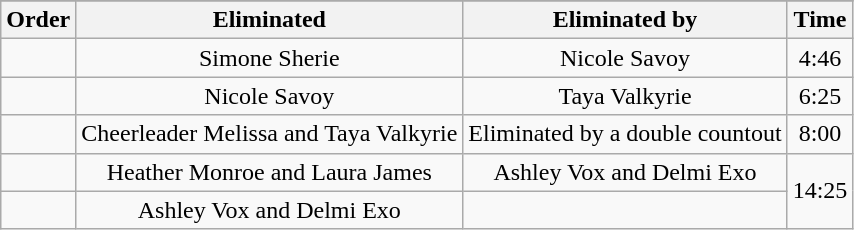<table class="wikitable sortable" style="text-align:center;">
<tr>
</tr>
<tr>
<th>Order</th>
<th>Eliminated</th>
<th>Eliminated by</th>
<th>Time</th>
</tr>
<tr>
<td></td>
<td>Simone Sherie</td>
<td>Nicole Savoy</td>
<td>4:46</td>
</tr>
<tr>
<td></td>
<td>Nicole Savoy</td>
<td>Taya Valkyrie</td>
<td>6:25</td>
</tr>
<tr>
<td></td>
<td>Cheerleader Melissa and Taya Valkyrie</td>
<td>Eliminated by a double countout</td>
<td>8:00</td>
</tr>
<tr>
<td></td>
<td>Heather Monroe and Laura James</td>
<td>Ashley Vox and Delmi Exo</td>
<td rowspan="2">14:25</td>
</tr>
<tr>
<td></td>
<td>Ashley Vox and Delmi Exo</td>
<td></td>
</tr>
</table>
